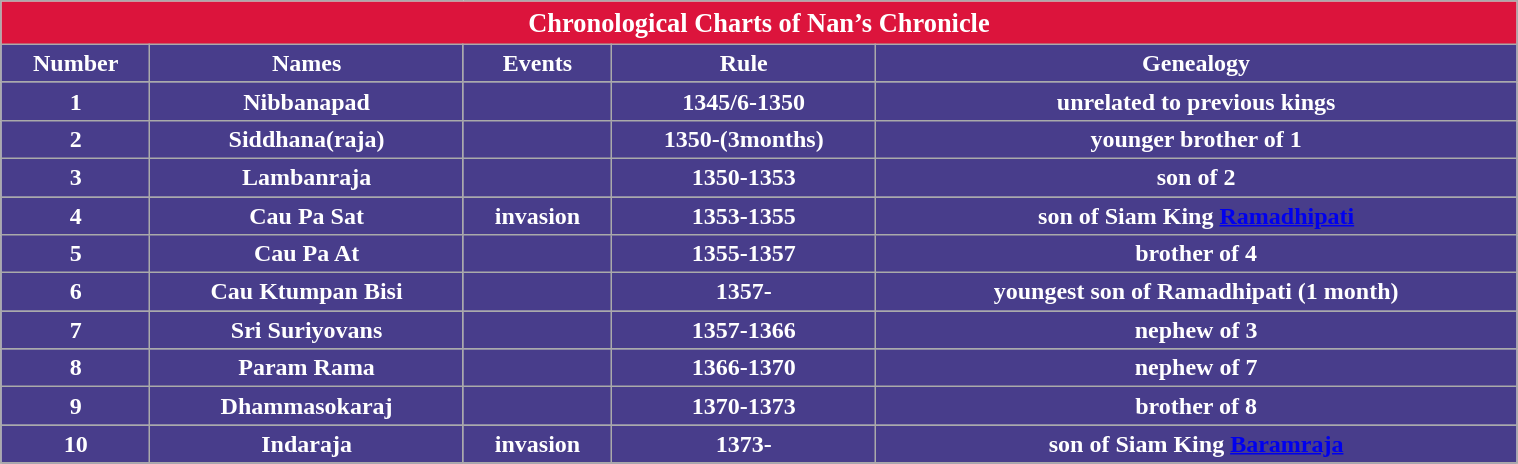<table class="wikitable" style="text-align:center; margin:1em auto; margin-bottom: 4%; font-weight:600; width:80%">
<tr>
<th colspan="22" style="text-align:center;font-size:110%; background:#dc143c; color:#fff;">Chronological Charts of Nan’s Chronicle</th>
</tr>
<tr>
<th style="text-align:center; background:#483d8b; color:#fff;">Number</th>
<th style="text-align:center; background:#483d8b; color:#fff;">Names</th>
<th style="text-align:center; background:#483d8b; color:#fff;">Events</th>
<th style="text-align:center; background:#483d8b; color:#fff;">Rule</th>
<th style="text-align:center; background:#483d8b; color:#fff;">Genealogy</th>
</tr>
<tr>
<th style="text-align:center; background:#483d8b; color:#fff;">1</th>
<th style="text-align:center; background:#483d8b; color:#fff;">Nibbanapad</th>
<th style="text-align:center; background:#483d8b; color:#fff;"></th>
<th style="text-align:center; background:#483d8b; color:#fff;">1345/6-1350</th>
<th style="text-align:center; background:#483d8b; color:#fff;">unrelated to previous kings</th>
</tr>
<tr>
<th style="text-align:center; background:#483d8b; color:#fff;">2</th>
<th style="text-align:center; background:#483d8b; color:#fff;">Siddhana(raja)</th>
<th style="text-align:center; background:#483d8b; color:#fff;"></th>
<th style="text-align:center; background:#483d8b; color:#fff;">1350-(3months)</th>
<th style="text-align:center; background:#483d8b; color:#fff;">younger brother of 1</th>
</tr>
<tr>
<th style="text-align:center; background:#483d8b; color:#fff;">3</th>
<th style="text-align:center; background:#483d8b; color:#fff;">Lambanraja</th>
<th style="text-align:center; background:#483d8b; color:#fff;"></th>
<th style="text-align:center; background:#483d8b; color:#fff;">1350-1353</th>
<th style="text-align:center; background:#483d8b; color:#fff;">son of 2</th>
</tr>
<tr>
<th style="text-align:center; background:#483d8b; color:#fff;">4</th>
<th style="text-align:center; background:#483d8b; color:#fff;">Cau Pa Sat</th>
<th style="text-align:center; background:#483d8b; color:#fff;">invasion</th>
<th style="text-align:center; background:#483d8b; color:#fff;">1353-1355</th>
<th style="text-align:center; background:#483d8b; color:#fff;">son of Siam King <a href='#'>Ramadhipati</a></th>
</tr>
<tr>
<th style="text-align:center; background:#483d8b; color:#fff;">5</th>
<th style="text-align:center; background:#483d8b; color:#fff;">Cau Pa At</th>
<th style="text-align:center; background:#483d8b; color:#fff;"></th>
<th style="text-align:center; background:#483d8b; color:#fff;">1355-1357</th>
<th style="text-align:center; background:#483d8b; color:#fff;">brother of 4</th>
</tr>
<tr>
<th style="text-align:center; background:#483d8b; color:#fff;">6</th>
<th style="text-align:center; background:#483d8b; color:#fff;">Cau Ktumpan Bisi</th>
<th style="text-align:center; background:#483d8b; color:#fff;"></th>
<th style="text-align:center; background:#483d8b; color:#fff;">1357-</th>
<th style="text-align:center; background:#483d8b; color:#fff;">youngest son of Ramadhipati (1 month)</th>
</tr>
<tr>
<th style="text-align:center; background:#483d8b; color:#fff;">7</th>
<th style="text-align:center; background:#483d8b; color:#fff;">Sri Suriyovans</th>
<th style="text-align:center; background:#483d8b; color:#fff;"></th>
<th style="text-align:center; background:#483d8b; color:#fff;">1357-1366</th>
<th style="text-align:center; background:#483d8b; color:#fff;">nephew of 3</th>
</tr>
<tr>
<th style="text-align:center; background:#483d8b; color:#fff;">8</th>
<th style="text-align:center; background:#483d8b; color:#fff;">Param Rama</th>
<th style="text-align:center; background:#483d8b; color:#fff;"></th>
<th style="text-align:center; background:#483d8b; color:#fff;">1366-1370</th>
<th style="text-align:center; background:#483d8b; color:#fff;">nephew of 7</th>
</tr>
<tr>
<th style="text-align:center; background:#483d8b; color:#fff;">9</th>
<th style="text-align:center; background:#483d8b; color:#fff;">Dhammasokaraj</th>
<th style="text-align:center; background:#483d8b; color:#fff;"></th>
<th style="text-align:center; background:#483d8b; color:#fff;">1370-1373</th>
<th style="text-align:center; background:#483d8b; color:#fff;">brother of 8</th>
</tr>
<tr>
<th style="text-align:center; background:#483d8b; color:#fff;">10</th>
<th style="text-align:center; background:#483d8b; color:#fff;">Indaraja</th>
<th style="text-align:center; background:#483d8b; color:#fff;">invasion</th>
<th style="text-align:center; background:#483d8b; color:#fff;">1373-</th>
<th style="text-align:center; background:#483d8b; color:#fff;">son of Siam King <a href='#'>Baramraja</a></th>
</tr>
<tr>
</tr>
</table>
